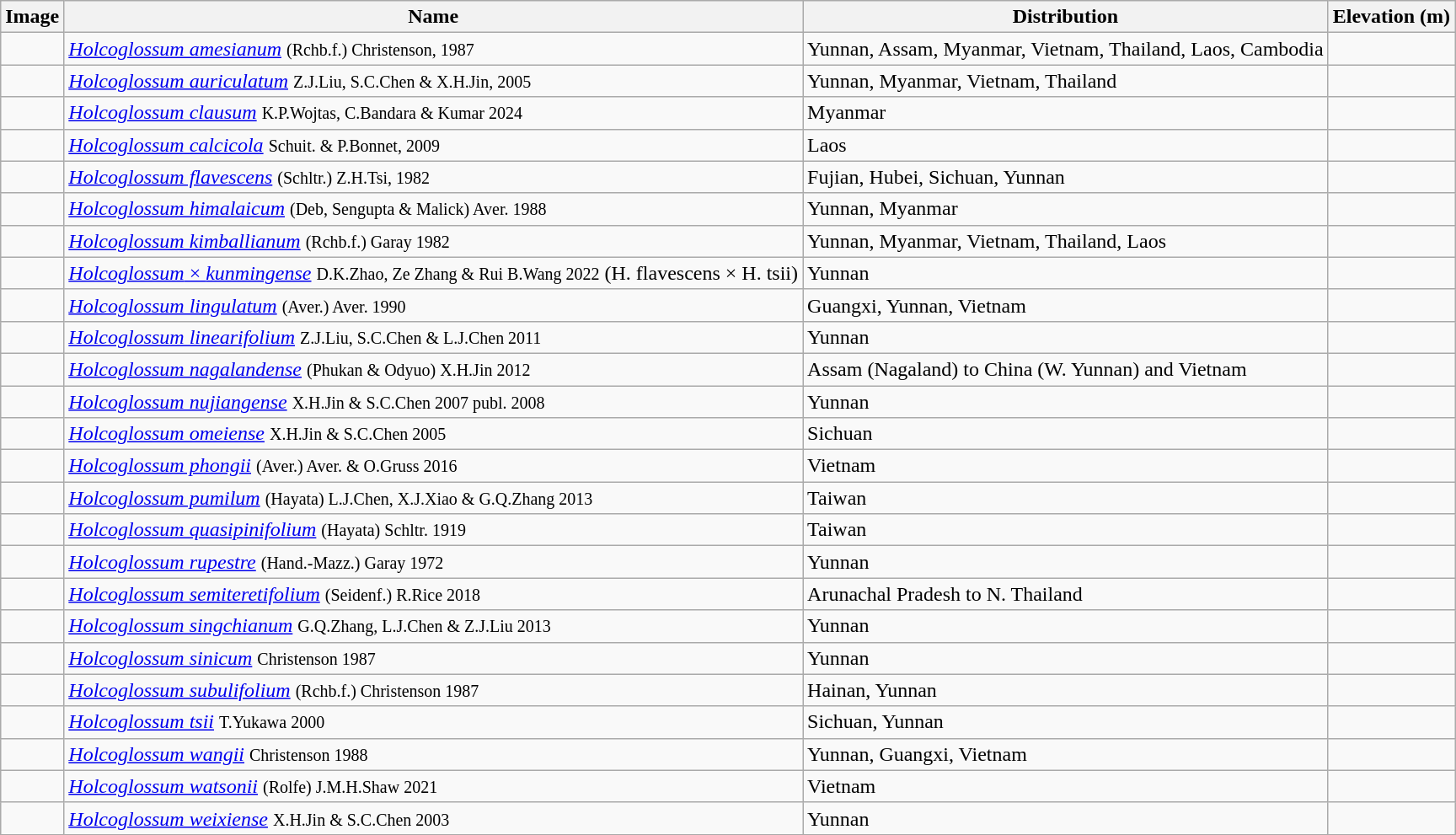<table class="wikitable collapsible">
<tr>
<th>Image</th>
<th>Name</th>
<th>Distribution</th>
<th>Elevation (m)</th>
</tr>
<tr>
<td></td>
<td><em><a href='#'>Holcoglossum amesianum</a></em> <small>(Rchb.f.) Christenson, 1987</small></td>
<td>Yunnan, Assam, Myanmar, Vietnam, Thailand, Laos, Cambodia</td>
<td></td>
</tr>
<tr>
<td></td>
<td><em><a href='#'>Holcoglossum auriculatum</a></em> <small>Z.J.Liu, S.C.Chen & X.H.Jin, 2005</small></td>
<td>Yunnan, Myanmar, Vietnam, Thailand</td>
<td></td>
</tr>
<tr>
<td></td>
<td><em><a href='#'>Holcoglossum clausum</a></em>  <small>K.P.Wojtas, C.Bandara & Kumar 2024</small></td>
<td>Myanmar</td>
</tr>
<tr>
<td></td>
<td><em><a href='#'>Holcoglossum calcicola</a></em> <small>Schuit. & P.Bonnet, 2009</small></td>
<td>Laos</td>
<td></td>
</tr>
<tr>
<td></td>
<td><em><a href='#'>Holcoglossum flavescens</a></em> <small>(Schltr.) Z.H.Tsi, 1982</small></td>
<td>Fujian, Hubei, Sichuan, Yunnan</td>
<td></td>
</tr>
<tr>
<td></td>
<td><em><a href='#'>Holcoglossum himalaicum</a></em> <small>(Deb, Sengupta & Malick) Aver. 1988</small></td>
<td>Yunnan, Myanmar</td>
<td></td>
</tr>
<tr>
<td></td>
<td><em><a href='#'>Holcoglossum kimballianum</a></em> <small>(Rchb.f.) Garay 1982</small></td>
<td>Yunnan, Myanmar, Vietnam, Thailand, Laos</td>
<td></td>
</tr>
<tr>
<td></td>
<td><a href='#'><em>Holcoglossum</em> × <em>kunmingense</em></a> <small>D.K.Zhao, Ze Zhang & Rui B.Wang 2022</small> (H. flavescens × H. tsii)</td>
<td>Yunnan</td>
<td></td>
</tr>
<tr>
<td></td>
<td><em><a href='#'>Holcoglossum lingulatum</a></em> <small>(Aver.) Aver. 1990</small></td>
<td>Guangxi, Yunnan, Vietnam</td>
<td></td>
</tr>
<tr>
<td></td>
<td><em><a href='#'>Holcoglossum linearifolium</a></em> <small>Z.J.Liu, S.C.Chen & L.J.Chen 2011</small></td>
<td>Yunnan</td>
<td></td>
</tr>
<tr>
<td></td>
<td><em><a href='#'>Holcoglossum nagalandense</a></em> <small>(Phukan & Odyuo) X.H.Jin 2012</small></td>
<td>Assam (Nagaland) to China (W. Yunnan) and Vietnam</td>
<td></td>
</tr>
<tr>
<td></td>
<td><em><a href='#'>Holcoglossum nujiangense</a></em> <small>X.H.Jin & S.C.Chen 2007 publ. 2008</small></td>
<td>Yunnan</td>
<td></td>
</tr>
<tr>
<td></td>
<td><em><a href='#'>Holcoglossum omeiense</a></em> <small>X.H.Jin & S.C.Chen 2005</small></td>
<td>Sichuan</td>
<td></td>
</tr>
<tr>
<td></td>
<td><em><a href='#'>Holcoglossum phongii</a></em> <small>(Aver.) Aver. & O.Gruss 2016</small></td>
<td>Vietnam</td>
<td></td>
</tr>
<tr>
<td></td>
<td><em><a href='#'>Holcoglossum pumilum</a></em> <small>(Hayata) L.J.Chen, X.J.Xiao & G.Q.Zhang 2013 </small></td>
<td>Taiwan</td>
<td></td>
</tr>
<tr>
<td></td>
<td><em><a href='#'>Holcoglossum quasipinifolium</a></em> <small>(Hayata) Schltr. 1919</small></td>
<td>Taiwan</td>
<td></td>
</tr>
<tr>
<td></td>
<td><em><a href='#'>Holcoglossum rupestre</a></em> <small>(Hand.-Mazz.) Garay 1972</small></td>
<td>Yunnan</td>
<td></td>
</tr>
<tr>
<td></td>
<td><em><a href='#'>Holcoglossum semiteretifolium</a></em> <small>(Seidenf.) R.Rice 2018</small></td>
<td>Arunachal Pradesh to N. Thailand</td>
<td></td>
</tr>
<tr>
<td></td>
<td><em><a href='#'>Holcoglossum singchianum</a></em> <small>G.Q.Zhang, L.J.Chen & Z.J.Liu 2013</small></td>
<td>Yunnan</td>
<td></td>
</tr>
<tr>
<td></td>
<td><em><a href='#'>Holcoglossum sinicum</a></em> <small>Christenson 1987</small></td>
<td>Yunnan</td>
<td></td>
</tr>
<tr>
<td></td>
<td><em><a href='#'>Holcoglossum subulifolium</a></em> <small>(Rchb.f.) Christenson 1987</small></td>
<td>Hainan, Yunnan</td>
<td></td>
</tr>
<tr>
<td></td>
<td><em><a href='#'>Holcoglossum tsii</a></em> <small>T.Yukawa 2000</small></td>
<td>Sichuan,  Yunnan</td>
<td></td>
</tr>
<tr>
<td></td>
<td><em><a href='#'>Holcoglossum wangii</a></em> <small>Christenson 1988</small></td>
<td>Yunnan, Guangxi, Vietnam</td>
<td></td>
</tr>
<tr>
<td></td>
<td><em><a href='#'>Holcoglossum watsonii</a></em> <small>(Rolfe) J.M.H.Shaw 2021</small></td>
<td>Vietnam</td>
<td></td>
</tr>
<tr>
<td></td>
<td><em><a href='#'>Holcoglossum weixiense</a></em> <small>X.H.Jin & S.C.Chen 2003</small></td>
<td>Yunnan</td>
<td></td>
</tr>
<tr>
</tr>
</table>
